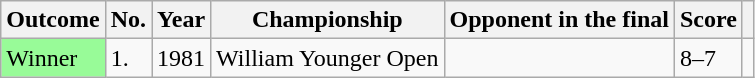<table class="wikitable">
<tr>
<th scope="col">Outcome</th>
<th scope="col">No.</th>
<th scope="col">Year</th>
<th scope="col">Championship</th>
<th scope="col">Opponent in the final</th>
<th scope="col">Score</th>
<th scope="col"></th>
</tr>
<tr>
<td style="background:#98FB98">Winner</td>
<td>1.</td>
<td>1981</td>
<td>William Younger Open</td>
<td></td>
<td>8–7</td>
<td></td>
</tr>
</table>
